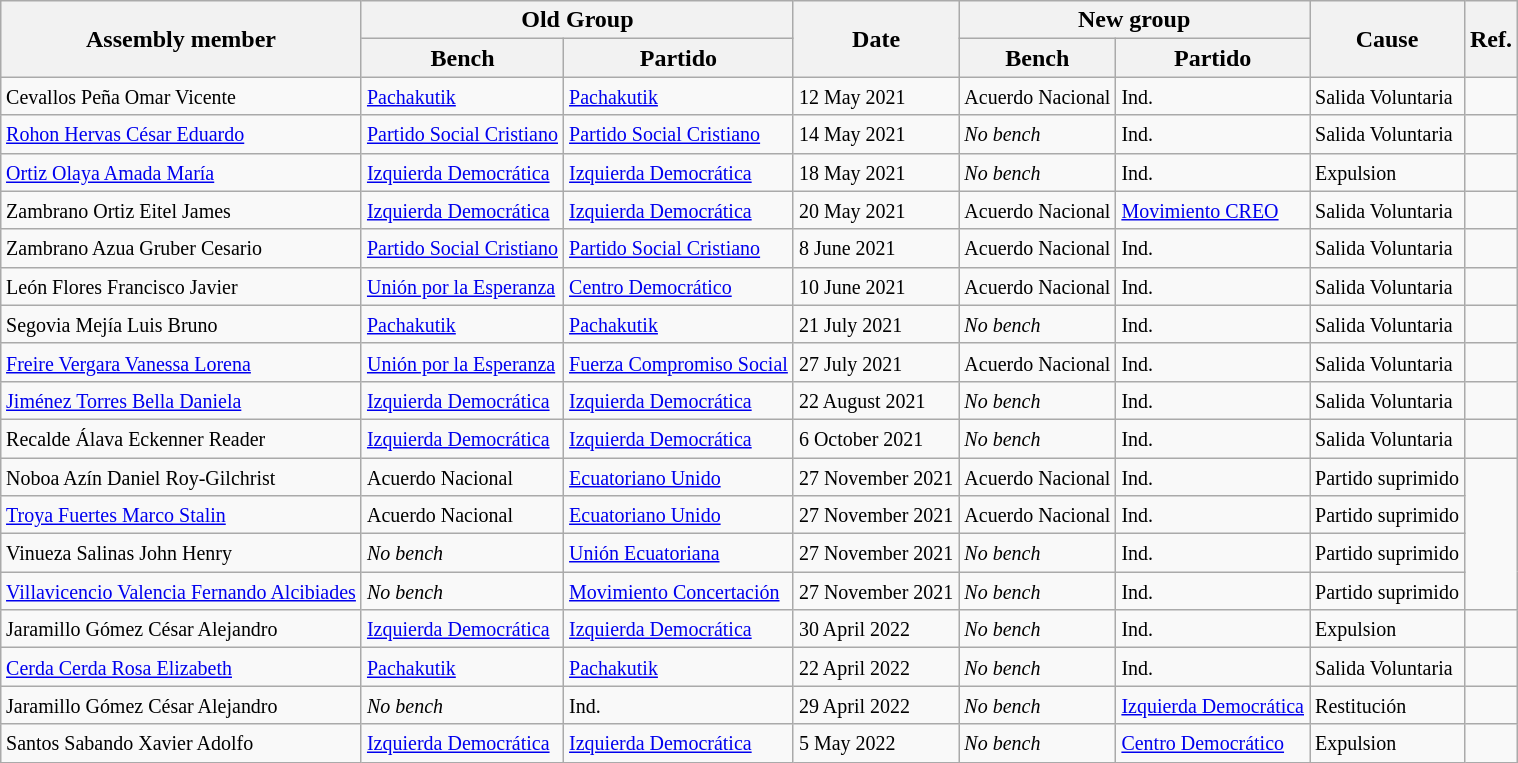<table class="wikitable sortable" style="margin:auto;">
<tr>
<th rowspan="2">Assembly member</th>
<th colspan="2">Old Group</th>
<th rowspan="2">Date</th>
<th colspan="2">New group</th>
<th rowspan="2">Cause</th>
<th rowspan="2">Ref.</th>
</tr>
<tr>
<th>Bench</th>
<th>Partido</th>
<th>Bench</th>
<th>Partido</th>
</tr>
<tr>
<td><small>Cevallos Peña Omar Vicente</small></td>
<td><small><a href='#'>Pachakutik</a></small></td>
<td><small><a href='#'>Pachakutik</a></small></td>
<td><small>12 May 2021</small></td>
<td><small>Acuerdo Nacional</small></td>
<td><small>Ind.</small></td>
<td><small>Salida Voluntaria</small></td>
<td></td>
</tr>
<tr>
<td><small><a href='#'>Rohon Hervas César Eduardo</a></small></td>
<td><small><a href='#'>Partido Social Cristiano</a></small></td>
<td><small><a href='#'>Partido Social Cristiano</a></small></td>
<td><small>14 May 2021</small></td>
<td><small><em>No bench</em></small></td>
<td><small>Ind.</small></td>
<td><small>Salida Voluntaria</small></td>
<td></td>
</tr>
<tr>
<td><small><a href='#'>Ortiz Olaya Amada María</a></small></td>
<td><small><a href='#'>Izquierda Democrática</a></small></td>
<td><small><a href='#'>Izquierda Democrática</a></small></td>
<td><small>18 May 2021</small></td>
<td><small><em>No bench</em></small></td>
<td><small>Ind.</small></td>
<td><small>Expulsion</small></td>
<td></td>
</tr>
<tr>
<td><small>Zambrano Ortiz Eitel James</small></td>
<td><small><a href='#'>Izquierda Democrática</a></small></td>
<td><small><a href='#'>Izquierda Democrática</a></small></td>
<td><small>20 May 2021</small></td>
<td><small>Acuerdo Nacional</small></td>
<td><small><a href='#'>Movimiento CREO</a></small></td>
<td><small>Salida Voluntaria</small></td>
<td></td>
</tr>
<tr>
<td><small>Zambrano Azua Gruber Cesario</small></td>
<td><small><a href='#'>Partido Social Cristiano</a></small></td>
<td><small><a href='#'>Partido Social Cristiano</a></small></td>
<td><small>8 June 2021</small></td>
<td><small>Acuerdo Nacional</small></td>
<td><small>Ind.</small></td>
<td><small>Salida Voluntaria</small></td>
<td></td>
</tr>
<tr>
<td><small>León Flores Francisco Javier</small></td>
<td><small><a href='#'>Unión por la Esperanza</a></small></td>
<td><small><a href='#'>Centro Democrático</a></small></td>
<td><small>10 June 2021</small></td>
<td><small>Acuerdo Nacional</small></td>
<td><small>Ind.</small></td>
<td><small>Salida Voluntaria</small></td>
<td><br></td>
</tr>
<tr>
<td><small>Segovia Mejía Luis Bruno</small></td>
<td><small><a href='#'>Pachakutik</a></small></td>
<td><small><a href='#'>Pachakutik</a></small></td>
<td><small>21 July 2021</small></td>
<td><small><em>No bench</em></small></td>
<td><small>Ind.</small></td>
<td><small>Salida Voluntaria</small></td>
<td></td>
</tr>
<tr>
<td><small><a href='#'>Freire Vergara Vanessa Lorena</a></small></td>
<td><small><a href='#'>Unión por la Esperanza</a></small></td>
<td><small><a href='#'>Fuerza Compromiso Social</a></small></td>
<td><small>27 July 2021</small></td>
<td><small>Acuerdo Nacional</small></td>
<td><small>Ind.</small></td>
<td><small>Salida Voluntaria</small></td>
<td></td>
</tr>
<tr>
<td><small><a href='#'>Jiménez Torres Bella Daniela</a></small></td>
<td><small><a href='#'>Izquierda Democrática</a></small></td>
<td><small><a href='#'>Izquierda Democrática</a></small></td>
<td><small>22 August 2021</small></td>
<td><small><em>No bench</em></small></td>
<td><small>Ind.</small></td>
<td><small>Salida Voluntaria</small></td>
<td></td>
</tr>
<tr>
<td><small>Recalde Álava Eckenner Reader</small></td>
<td><small><a href='#'>Izquierda Democrática</a></small></td>
<td><small><a href='#'>Izquierda Democrática</a></small></td>
<td><small>6 October 2021</small></td>
<td><small><em>No bench</em></small></td>
<td><small>Ind.</small></td>
<td><small>Salida Voluntaria</small></td>
<td></td>
</tr>
<tr>
<td><small>Noboa Azín Daniel Roy-Gilchrist</small></td>
<td><small>Acuerdo Nacional</small></td>
<td><small><a href='#'>Ecuatoriano Unido</a></small></td>
<td><small>27 November 2021</small></td>
<td><small>Acuerdo Nacional</small></td>
<td><small>Ind.</small></td>
<td><small>Partido suprimido</small></td>
<td rowspan="4"></td>
</tr>
<tr>
<td><a href='#'><small>Troya Fuertes Marco Stalin</small></a></td>
<td><small>Acuerdo Nacional</small></td>
<td><small><a href='#'>Ecuatoriano Unido</a></small></td>
<td><small>27 November 2021</small></td>
<td><small>Acuerdo Nacional</small></td>
<td><small>Ind.</small></td>
<td><small>Partido suprimido</small></td>
</tr>
<tr>
<td><small>Vinueza Salinas John Henry</small></td>
<td><small><em>No bench</em></small></td>
<td><a href='#'><small>Unión Ecuatoriana</small></a></td>
<td><small>27 November 2021</small></td>
<td><small><em>No bench</em></small></td>
<td><small>Ind.</small></td>
<td><small>Partido suprimido</small></td>
</tr>
<tr>
<td><small><a href='#'>Villavicencio Valencia Fernando Alcibiades</a></small></td>
<td><small><em>No bench</em></small></td>
<td><a href='#'><small>Movimiento Concertación</small></a></td>
<td><small>27 November 2021</small></td>
<td><small><em>No bench</em></small></td>
<td><small>Ind.</small></td>
<td><small>Partido suprimido</small></td>
</tr>
<tr>
<td><small>Jaramillo Gómez César Alejandro</small></td>
<td><small><a href='#'>Izquierda Democrática</a></small></td>
<td><small><a href='#'>Izquierda Democrática</a></small></td>
<td><small>30 April 2022</small></td>
<td><small><em>No bench</em></small></td>
<td><small>Ind.</small></td>
<td><small>Expulsion</small></td>
<td></td>
</tr>
<tr>
<td><small><a href='#'>Cerda Cerda Rosa Elizabeth</a></small></td>
<td><small><a href='#'>Pachakutik</a></small></td>
<td><small><a href='#'>Pachakutik</a></small></td>
<td><small>22 April 2022</small></td>
<td><small><em>No bench</em></small></td>
<td><small>Ind.</small></td>
<td><small>Salida Voluntaria</small></td>
<td></td>
</tr>
<tr>
<td><small>Jaramillo Gómez César Alejandro</small></td>
<td><small><em>No bench</em></small></td>
<td><small>Ind.</small></td>
<td><small>29 April 2022</small></td>
<td><small><em>No bench</em></small></td>
<td><small><a href='#'>Izquierda Democrática</a></small></td>
<td><small>Restitución</small></td>
<td></td>
</tr>
<tr>
<td><small>Santos Sabando Xavier Adolfo</small></td>
<td><small><a href='#'>Izquierda Democrática</a></small></td>
<td><small><a href='#'>Izquierda Democrática</a></small></td>
<td><small>5 May 2022</small></td>
<td><em><small>No bench</small></em></td>
<td><small><a href='#'>Centro Democrático</a></small></td>
<td><small>Expulsion</small></td>
<td></td>
</tr>
</table>
